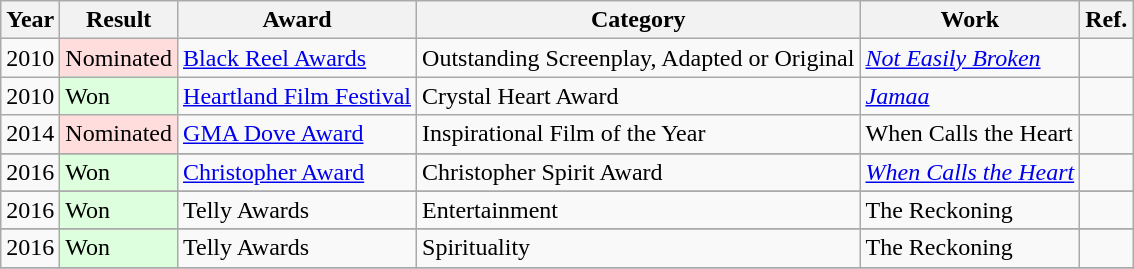<table class="wikitable">
<tr>
<th>Year</th>
<th>Result</th>
<th>Award</th>
<th>Category</th>
<th>Work</th>
<th>Ref.</th>
</tr>
<tr>
<td>2010</td>
<td style="background: #ffdddd">Nominated</td>
<td><a href='#'>Black Reel Awards</a></td>
<td>Outstanding Screenplay, Adapted or Original</td>
<td><em><a href='#'>Not Easily Broken</a></em></td>
<td></td>
</tr>
<tr>
<td rowspan="1">2010</td>
<td style="background: #ddffdd">Won</td>
<td><a href='#'>Heartland Film Festival</a></td>
<td>Crystal Heart Award</td>
<td><em><a href='#'>Jamaa</a></em></td>
<td></td>
</tr>
<tr>
<td rowspan="1">2014</td>
<td style="background: #ffdddd">Nominated</td>
<td><a href='#'>GMA Dove Award</a></td>
<td>Inspirational Film of the Year</td>
<td>When Calls the Heart</td>
<td></td>
</tr>
<tr>
</tr>
<tr>
<td rowspan="1">2016</td>
<td style="background: #ddffdd">Won</td>
<td><a href='#'>Christopher Award</a></td>
<td>Christopher Spirit Award</td>
<td><em><a href='#'>When Calls the Heart</a></em></td>
<td></td>
</tr>
<tr>
</tr>
<tr>
<td rowspan="1">2016</td>
<td style="background: #ddffdd">Won</td>
<td>Telly Awards</td>
<td>Entertainment</td>
<td>The Reckoning</td>
<td></td>
</tr>
<tr>
</tr>
<tr>
<td rowspan="1">2016</td>
<td style="background: #ddffdd">Won</td>
<td>Telly Awards</td>
<td>Spirituality</td>
<td>The Reckoning</td>
<td></td>
</tr>
<tr>
</tr>
</table>
